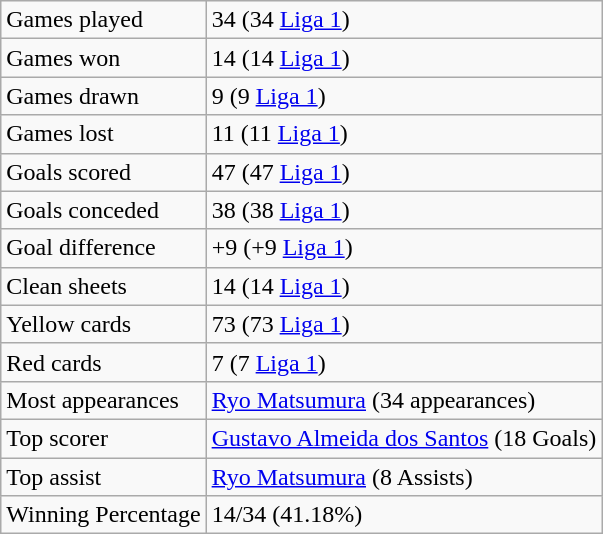<table class="wikitable">
<tr>
<td>Games played</td>
<td>34 (34 <a href='#'>Liga 1</a>)</td>
</tr>
<tr>
<td>Games won</td>
<td>14 (14 <a href='#'>Liga 1</a>)</td>
</tr>
<tr>
<td>Games drawn</td>
<td>9 (9 <a href='#'>Liga 1</a>)</td>
</tr>
<tr>
<td>Games lost</td>
<td>11 (11 <a href='#'>Liga 1</a>)</td>
</tr>
<tr>
<td>Goals scored</td>
<td>47 (47 <a href='#'>Liga 1</a>)</td>
</tr>
<tr>
<td>Goals conceded</td>
<td>38 (38 <a href='#'>Liga 1</a>)</td>
</tr>
<tr>
<td>Goal difference</td>
<td>+9 (+9 <a href='#'>Liga 1</a>)</td>
</tr>
<tr>
<td>Clean sheets</td>
<td>14 (14 <a href='#'>Liga 1</a>)</td>
</tr>
<tr>
<td>Yellow cards</td>
<td>73 (73 <a href='#'>Liga 1</a>)</td>
</tr>
<tr>
<td>Red cards</td>
<td>7 (7 <a href='#'>Liga 1</a>)</td>
</tr>
<tr>
<td>Most appearances</td>
<td> <a href='#'>Ryo Matsumura</a> (34 appearances)</td>
</tr>
<tr>
<td>Top scorer</td>
<td> <a href='#'>Gustavo Almeida dos Santos</a> (18 Goals)</td>
</tr>
<tr>
<td>Top assist</td>
<td> <a href='#'>Ryo Matsumura</a> (8 Assists)</td>
</tr>
<tr>
<td>Winning Percentage</td>
<td>14/34 (41.18%)</td>
</tr>
</table>
